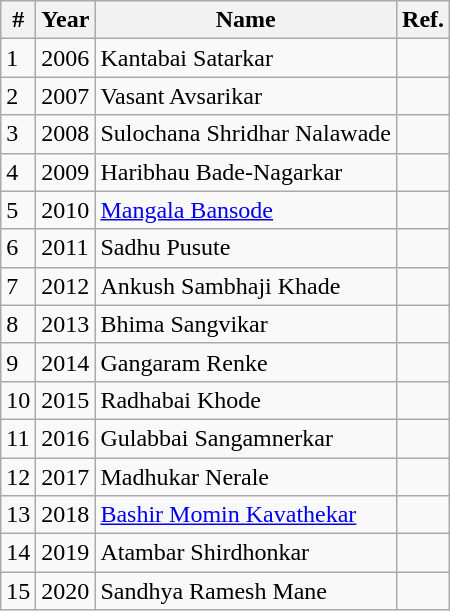<table class="wikitable sortable">
<tr>
<th>#</th>
<th>Year</th>
<th>Name</th>
<th>Ref.</th>
</tr>
<tr>
<td>1</td>
<td>2006</td>
<td>Kantabai Satarkar</td>
<td></td>
</tr>
<tr>
<td>2</td>
<td>2007</td>
<td>Vasant Avsarikar</td>
<td></td>
</tr>
<tr>
<td>3</td>
<td>2008</td>
<td>Sulochana Shridhar Nalawade</td>
<td></td>
</tr>
<tr>
<td>4</td>
<td>2009</td>
<td>Haribhau Bade-Nagarkar</td>
<td></td>
</tr>
<tr>
<td>5</td>
<td>2010</td>
<td><a href='#'>Mangala Bansode</a></td>
<td></td>
</tr>
<tr>
<td>6</td>
<td>2011</td>
<td>Sadhu Pusute</td>
<td></td>
</tr>
<tr>
<td>7</td>
<td>2012</td>
<td>Ankush Sambhaji Khade</td>
<td></td>
</tr>
<tr>
<td>8</td>
<td>2013</td>
<td>Bhima Sangvikar</td>
<td></td>
</tr>
<tr>
<td>9</td>
<td>2014</td>
<td>Gangaram Renke</td>
<td></td>
</tr>
<tr>
<td>10</td>
<td>2015</td>
<td>Radhabai Khode</td>
<td></td>
</tr>
<tr>
<td>11</td>
<td>2016</td>
<td>Gulabbai Sangamnerkar</td>
<td></td>
</tr>
<tr>
<td>12</td>
<td>2017</td>
<td>Madhukar Nerale</td>
<td></td>
</tr>
<tr>
<td>13</td>
<td>2018</td>
<td><a href='#'>Bashir Momin Kavathekar</a></td>
<td></td>
</tr>
<tr>
<td>14</td>
<td>2019</td>
<td>Atambar Shirdhonkar</td>
<td></td>
</tr>
<tr>
<td>15</td>
<td>2020</td>
<td>Sandhya Ramesh Mane</td>
<td></td>
</tr>
</table>
